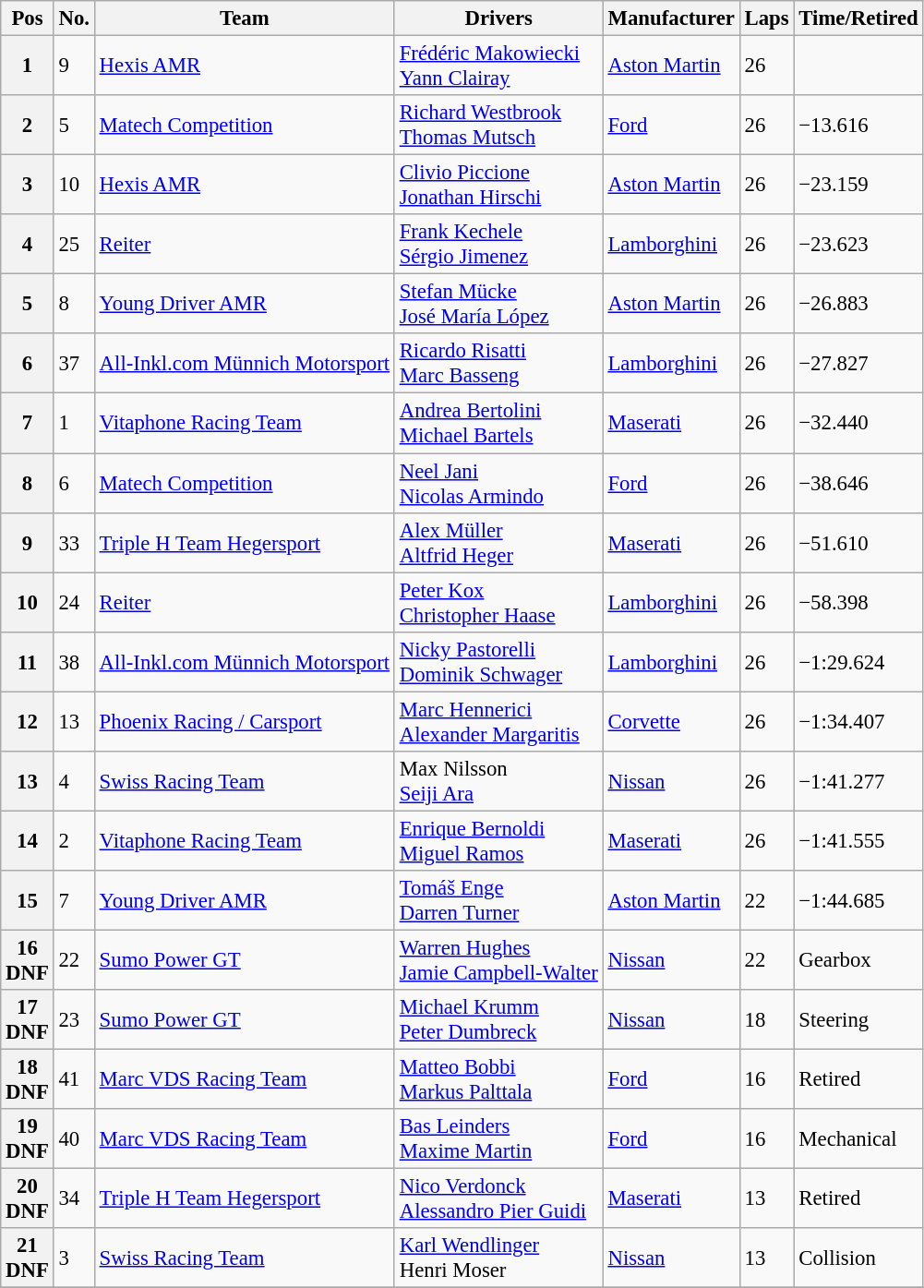<table class="wikitable" style="font-size: 95%;">
<tr>
<th>Pos</th>
<th>No.</th>
<th>Team</th>
<th>Drivers</th>
<th>Manufacturer</th>
<th>Laps</th>
<th>Time/Retired</th>
</tr>
<tr>
<th>1</th>
<td>9</td>
<td> <a href='#'>Hexis AMR</a></td>
<td> <a href='#'>Frédéric Makowiecki</a><br> <a href='#'>Yann Clairay</a></td>
<td><a href='#'>Aston Martin</a></td>
<td>26</td>
<td></td>
</tr>
<tr>
<th>2</th>
<td>5</td>
<td> <a href='#'>Matech Competition</a></td>
<td> <a href='#'>Richard Westbrook</a><br> <a href='#'>Thomas Mutsch</a></td>
<td><a href='#'>Ford</a></td>
<td>26</td>
<td>−13.616</td>
</tr>
<tr>
<th>3</th>
<td>10</td>
<td> <a href='#'>Hexis AMR</a></td>
<td> <a href='#'>Clivio Piccione</a><br> <a href='#'>Jonathan Hirschi</a></td>
<td><a href='#'>Aston Martin</a></td>
<td>26</td>
<td>−23.159</td>
</tr>
<tr>
<th>4</th>
<td>25</td>
<td> <a href='#'>Reiter</a></td>
<td> <a href='#'>Frank Kechele</a><br> <a href='#'>Sérgio Jimenez</a></td>
<td><a href='#'>Lamborghini</a></td>
<td>26</td>
<td>−23.623</td>
</tr>
<tr>
<th>5</th>
<td>8</td>
<td> <a href='#'>Young Driver AMR</a></td>
<td> <a href='#'>Stefan Mücke</a><br> <a href='#'>José María López</a></td>
<td><a href='#'>Aston Martin</a></td>
<td>26</td>
<td>−26.883</td>
</tr>
<tr>
<th>6</th>
<td>37</td>
<td> <a href='#'>All-Inkl.com Münnich Motorsport</a></td>
<td> <a href='#'>Ricardo Risatti</a><br> <a href='#'>Marc Basseng</a></td>
<td><a href='#'>Lamborghini</a></td>
<td>26</td>
<td>−27.827</td>
</tr>
<tr>
<th>7</th>
<td>1</td>
<td> <a href='#'>Vitaphone Racing Team</a></td>
<td> <a href='#'>Andrea Bertolini</a><br> <a href='#'>Michael Bartels</a></td>
<td><a href='#'>Maserati</a></td>
<td>26</td>
<td>−32.440</td>
</tr>
<tr>
<th>8</th>
<td>6</td>
<td> <a href='#'>Matech Competition</a></td>
<td> <a href='#'>Neel Jani</a><br> <a href='#'>Nicolas Armindo</a></td>
<td><a href='#'>Ford</a></td>
<td>26</td>
<td>−38.646</td>
</tr>
<tr>
<th>9</th>
<td>33</td>
<td> <a href='#'>Triple H Team Hegersport</a></td>
<td> <a href='#'>Alex Müller</a><br> <a href='#'>Altfrid Heger</a></td>
<td><a href='#'>Maserati</a></td>
<td>26</td>
<td>−51.610</td>
</tr>
<tr>
<th>10</th>
<td>24</td>
<td> <a href='#'>Reiter</a></td>
<td> <a href='#'>Peter Kox</a><br> <a href='#'>Christopher Haase</a></td>
<td><a href='#'>Lamborghini</a></td>
<td>26</td>
<td>−58.398</td>
</tr>
<tr>
<th>11</th>
<td>38</td>
<td> <a href='#'>All-Inkl.com Münnich Motorsport</a></td>
<td> <a href='#'>Nicky Pastorelli</a><br> <a href='#'>Dominik Schwager</a></td>
<td><a href='#'>Lamborghini</a></td>
<td>26</td>
<td>−1:29.624</td>
</tr>
<tr>
<th>12</th>
<td>13</td>
<td> <a href='#'>Phoenix Racing / Carsport</a></td>
<td> <a href='#'>Marc Hennerici</a><br> <a href='#'>Alexander Margaritis</a></td>
<td><a href='#'>Corvette</a></td>
<td>26</td>
<td>−1:34.407</td>
</tr>
<tr>
<th>13</th>
<td>4</td>
<td> <a href='#'>Swiss Racing Team</a></td>
<td> Max Nilsson<br> <a href='#'>Seiji Ara</a></td>
<td><a href='#'>Nissan</a></td>
<td>26</td>
<td>−1:41.277</td>
</tr>
<tr>
<th>14</th>
<td>2</td>
<td> <a href='#'>Vitaphone Racing Team</a></td>
<td> <a href='#'>Enrique Bernoldi</a><br> <a href='#'>Miguel Ramos</a></td>
<td><a href='#'>Maserati</a></td>
<td>26</td>
<td>−1:41.555</td>
</tr>
<tr>
<th>15</th>
<td>7</td>
<td> <a href='#'>Young Driver AMR</a></td>
<td> <a href='#'>Tomáš Enge</a><br> <a href='#'>Darren Turner</a></td>
<td><a href='#'>Aston Martin</a></td>
<td>22</td>
<td>−1:44.685</td>
</tr>
<tr>
<th>16<br>DNF</th>
<td>22</td>
<td> <a href='#'>Sumo Power GT</a></td>
<td> <a href='#'>Warren Hughes</a><br> <a href='#'>Jamie Campbell-Walter</a></td>
<td><a href='#'>Nissan</a></td>
<td>22</td>
<td>Gearbox</td>
</tr>
<tr>
<th>17<br>DNF</th>
<td>23</td>
<td> <a href='#'>Sumo Power GT</a></td>
<td> <a href='#'>Michael Krumm</a><br> <a href='#'>Peter Dumbreck</a></td>
<td><a href='#'>Nissan</a></td>
<td>18</td>
<td>Steering</td>
</tr>
<tr>
<th>18<br>DNF</th>
<td>41</td>
<td> <a href='#'>Marc VDS Racing Team</a></td>
<td> <a href='#'>Matteo Bobbi</a><br> <a href='#'>Markus Palttala</a></td>
<td><a href='#'>Ford</a></td>
<td>16</td>
<td>Retired</td>
</tr>
<tr>
<th>19<br>DNF</th>
<td>40</td>
<td> <a href='#'>Marc VDS Racing Team</a></td>
<td> <a href='#'>Bas Leinders</a><br> <a href='#'>Maxime Martin</a></td>
<td><a href='#'>Ford</a></td>
<td>16</td>
<td>Mechanical</td>
</tr>
<tr>
<th>20<br>DNF</th>
<td>34</td>
<td> <a href='#'>Triple H Team Hegersport</a></td>
<td> <a href='#'>Nico Verdonck</a><br> <a href='#'>Alessandro Pier Guidi</a></td>
<td><a href='#'>Maserati</a></td>
<td>13</td>
<td>Retired</td>
</tr>
<tr>
<th>21<br>DNF</th>
<td>3</td>
<td> <a href='#'>Swiss Racing Team</a></td>
<td> <a href='#'>Karl Wendlinger</a><br> Henri Moser</td>
<td><a href='#'>Nissan</a></td>
<td>13</td>
<td>Collision</td>
</tr>
<tr>
</tr>
</table>
